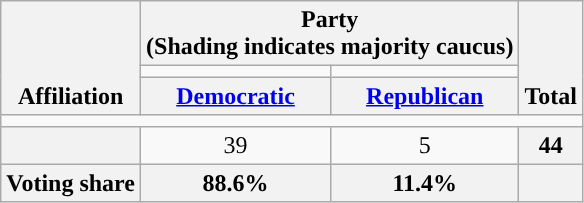<table class=wikitable style="text-align:center">
<tr style="vertical-align:bottom;">
<th rowspan=3>Affiliation</th>
<th colspan=2>Party <div>(Shading indicates majority caucus)</div></th>
<th rowspan=3>Total</th>
</tr>
<tr style="height:5px">
<td style="background-color:"></td>
<td style="background-color:"></td>
</tr>
<tr>
<th><a href='#'>Democratic</a></th>
<th><a href='#'>Republican</a></th>
</tr>
<tr>
<td colspan=5></td>
</tr>
<tr>
<th nowrap style="font-size:80%"></th>
<td>39</td>
<td>5</td>
<th>44</th>
</tr>
<tr>
<th>Voting share</th>
<th>88.6%</th>
<th>11.4%</th>
<th colspan=2></th>
</tr>
</table>
